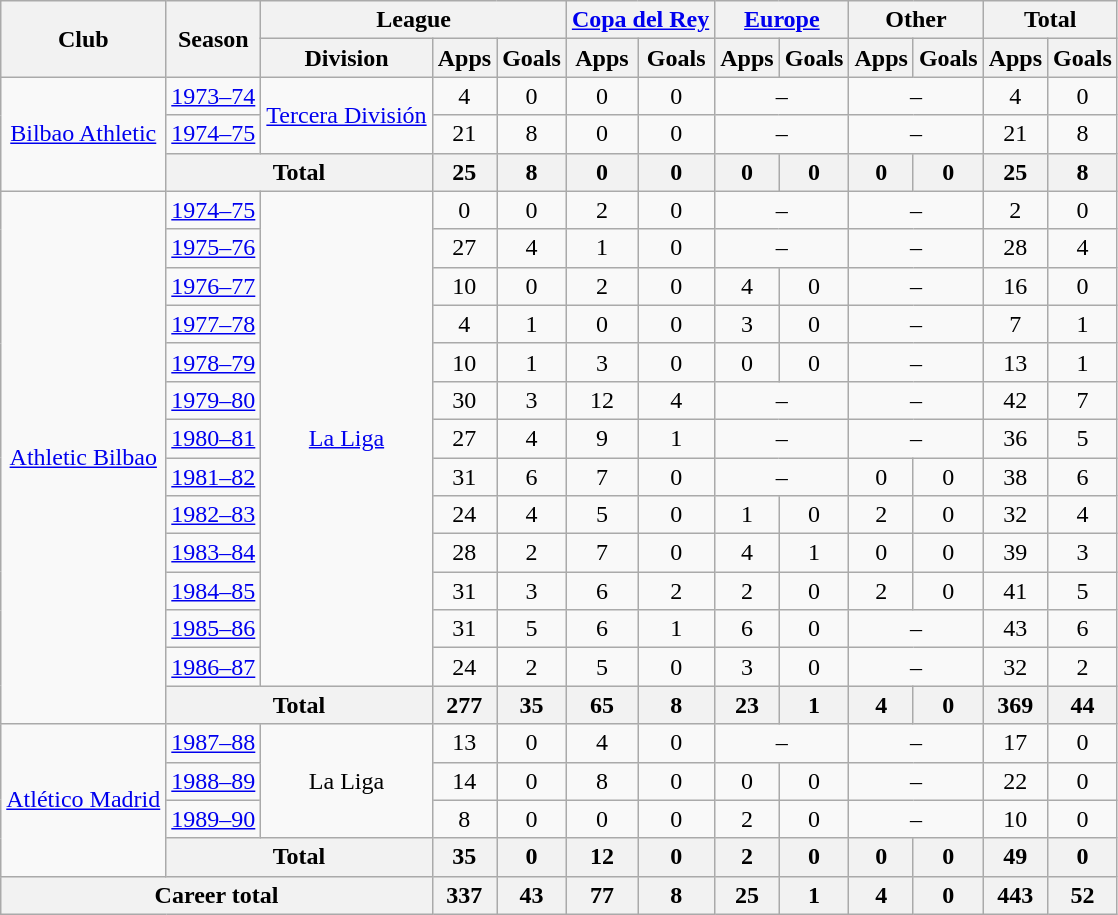<table class="wikitable" style="text-align:center">
<tr>
<th rowspan="2">Club</th>
<th rowspan="2">Season</th>
<th colspan="3">League</th>
<th colspan="2"><a href='#'>Copa del Rey</a></th>
<th colspan="2"><a href='#'>Europe</a></th>
<th colspan="2">Other</th>
<th colspan="2">Total</th>
</tr>
<tr>
<th>Division</th>
<th>Apps</th>
<th>Goals</th>
<th>Apps</th>
<th>Goals</th>
<th>Apps</th>
<th>Goals</th>
<th>Apps</th>
<th>Goals</th>
<th>Apps</th>
<th>Goals</th>
</tr>
<tr>
<td rowspan=3><a href='#'>Bilbao Athletic</a></td>
<td><a href='#'>1973–74</a></td>
<td rowspan=2><a href='#'>Tercera División</a></td>
<td>4</td>
<td>0</td>
<td>0</td>
<td>0</td>
<td colspan="2">–</td>
<td colspan="2">–</td>
<td>4</td>
<td>0</td>
</tr>
<tr>
<td><a href='#'>1974–75</a></td>
<td>21</td>
<td>8</td>
<td>0</td>
<td>0</td>
<td colspan="2">–</td>
<td colspan="2">–</td>
<td>21</td>
<td>8</td>
</tr>
<tr>
<th colspan="2">Total</th>
<th>25</th>
<th>8</th>
<th>0</th>
<th>0</th>
<th>0</th>
<th>0</th>
<th>0</th>
<th>0</th>
<th>25</th>
<th>8</th>
</tr>
<tr>
<td rowspan="14"><a href='#'>Athletic Bilbao</a></td>
<td><a href='#'>1974–75</a></td>
<td rowspan="13"><a href='#'>La Liga</a></td>
<td>0</td>
<td>0</td>
<td>2</td>
<td>0</td>
<td colspan="2">–</td>
<td colspan="2">–</td>
<td>2</td>
<td>0</td>
</tr>
<tr>
<td><a href='#'>1975–76</a></td>
<td>27</td>
<td>4</td>
<td>1</td>
<td>0</td>
<td colspan="2">–</td>
<td colspan="2">–</td>
<td>28</td>
<td>4</td>
</tr>
<tr>
<td><a href='#'>1976–77</a></td>
<td>10</td>
<td>0</td>
<td>2</td>
<td>0</td>
<td>4</td>
<td>0</td>
<td colspan="2">–</td>
<td>16</td>
<td>0</td>
</tr>
<tr>
<td><a href='#'>1977–78</a></td>
<td>4</td>
<td>1</td>
<td>0</td>
<td>0</td>
<td>3</td>
<td>0</td>
<td colspan="2">–</td>
<td>7</td>
<td>1</td>
</tr>
<tr>
<td><a href='#'>1978–79</a></td>
<td>10</td>
<td>1</td>
<td>3</td>
<td>0</td>
<td>0</td>
<td>0</td>
<td colspan="2">–</td>
<td>13</td>
<td>1</td>
</tr>
<tr>
<td><a href='#'>1979–80</a></td>
<td>30</td>
<td>3</td>
<td>12</td>
<td>4</td>
<td colspan="2">–</td>
<td colspan="2">–</td>
<td>42</td>
<td>7</td>
</tr>
<tr>
<td><a href='#'>1980–81</a></td>
<td>27</td>
<td>4</td>
<td>9</td>
<td>1</td>
<td colspan="2">–</td>
<td colspan="2">–</td>
<td>36</td>
<td>5</td>
</tr>
<tr>
<td><a href='#'>1981–82</a></td>
<td>31</td>
<td>6</td>
<td>7</td>
<td>0</td>
<td colspan="2">–</td>
<td>0</td>
<td>0</td>
<td>38</td>
<td>6</td>
</tr>
<tr>
<td><a href='#'>1982–83</a></td>
<td>24</td>
<td>4</td>
<td>5</td>
<td>0</td>
<td>1</td>
<td>0</td>
<td>2</td>
<td>0</td>
<td>32</td>
<td>4</td>
</tr>
<tr>
<td><a href='#'>1983–84</a></td>
<td>28</td>
<td>2</td>
<td>7</td>
<td>0</td>
<td>4</td>
<td>1</td>
<td>0</td>
<td>0</td>
<td>39</td>
<td>3</td>
</tr>
<tr>
<td><a href='#'>1984–85</a></td>
<td>31</td>
<td>3</td>
<td>6</td>
<td>2</td>
<td>2</td>
<td>0</td>
<td>2</td>
<td>0</td>
<td>41</td>
<td>5</td>
</tr>
<tr>
<td><a href='#'>1985–86</a></td>
<td>31</td>
<td>5</td>
<td>6</td>
<td>1</td>
<td>6</td>
<td>0</td>
<td colspan="2">–</td>
<td>43</td>
<td>6</td>
</tr>
<tr>
<td><a href='#'>1986–87</a></td>
<td>24</td>
<td>2</td>
<td>5</td>
<td>0</td>
<td>3</td>
<td>0</td>
<td colspan="2">–</td>
<td>32</td>
<td>2</td>
</tr>
<tr>
<th colspan="2">Total</th>
<th>277</th>
<th>35</th>
<th>65</th>
<th>8</th>
<th>23</th>
<th>1</th>
<th>4</th>
<th>0</th>
<th>369</th>
<th>44</th>
</tr>
<tr>
<td rowspan="4"><a href='#'>Atlético Madrid</a></td>
<td><a href='#'>1987–88</a></td>
<td rowspan="3">La Liga</td>
<td>13</td>
<td>0</td>
<td>4</td>
<td>0</td>
<td colspan="2">–</td>
<td colspan="2">–</td>
<td>17</td>
<td>0</td>
</tr>
<tr>
<td><a href='#'>1988–89</a></td>
<td>14</td>
<td>0</td>
<td>8</td>
<td>0</td>
<td>0</td>
<td>0</td>
<td colspan="2">–</td>
<td>22</td>
<td>0</td>
</tr>
<tr>
<td><a href='#'>1989–90</a></td>
<td>8</td>
<td>0</td>
<td>0</td>
<td>0</td>
<td>2</td>
<td>0</td>
<td colspan="2">–</td>
<td>10</td>
<td>0</td>
</tr>
<tr>
<th colspan="2">Total</th>
<th>35</th>
<th>0</th>
<th>12</th>
<th>0</th>
<th>2</th>
<th>0</th>
<th>0</th>
<th>0</th>
<th>49</th>
<th>0</th>
</tr>
<tr>
<th colspan="3">Career total</th>
<th>337</th>
<th>43</th>
<th>77</th>
<th>8</th>
<th>25</th>
<th>1</th>
<th>4</th>
<th>0</th>
<th>443</th>
<th>52</th>
</tr>
</table>
